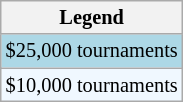<table class="wikitable" style="font-size:85%">
<tr>
<th>Legend</th>
</tr>
<tr style="background:lightblue;">
<td>$25,000 tournaments</td>
</tr>
<tr style="background:#f0f8ff;">
<td>$10,000 tournaments</td>
</tr>
</table>
